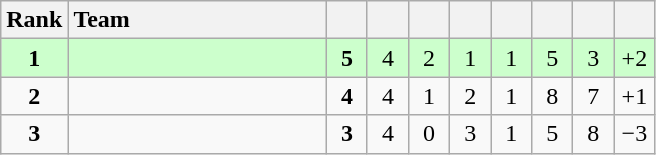<table class="wikitable" style="text-align:center">
<tr>
<th width=30>Rank</th>
<th width=165 style="text-align:left">Team</th>
<th width=20></th>
<th width=20></th>
<th width=20></th>
<th width=20></th>
<th width=20></th>
<th width=20></th>
<th width=20></th>
<th width=20></th>
</tr>
<tr bgcolor="#ccffcc">
<td><strong>1</strong></td>
<td align="left"></td>
<td><strong>5</strong></td>
<td>4</td>
<td>2</td>
<td>1</td>
<td>1</td>
<td>5</td>
<td>3</td>
<td>+2</td>
</tr>
<tr>
<td><strong>2</strong></td>
<td align="left"></td>
<td><strong>4</strong></td>
<td>4</td>
<td>1</td>
<td>2</td>
<td>1</td>
<td>8</td>
<td>7</td>
<td>+1</td>
</tr>
<tr>
<td><strong>3</strong></td>
<td align="left"></td>
<td><strong>3</strong></td>
<td>4</td>
<td>0</td>
<td>3</td>
<td>1</td>
<td>5</td>
<td>8</td>
<td>−3</td>
</tr>
</table>
